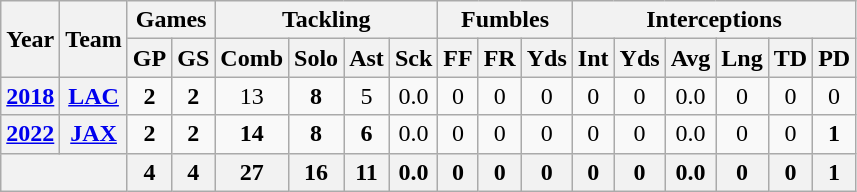<table class="wikitable"  style="text-align:center; width:45%;">
<tr>
<th rowspan="2">Year</th>
<th rowspan="2">Team</th>
<th colspan="2">Games</th>
<th colspan="4">Tackling</th>
<th colspan="3">Fumbles</th>
<th colspan="6">Interceptions</th>
</tr>
<tr>
<th>GP</th>
<th>GS</th>
<th>Comb</th>
<th>Solo</th>
<th>Ast</th>
<th>Sck</th>
<th>FF</th>
<th>FR</th>
<th>Yds</th>
<th>Int</th>
<th>Yds</th>
<th>Avg</th>
<th>Lng</th>
<th>TD</th>
<th>PD</th>
</tr>
<tr>
<th><a href='#'>2018</a></th>
<th><a href='#'>LAC</a></th>
<td><strong>2</strong></td>
<td><strong>2</strong></td>
<td>13</td>
<td><strong>8</strong></td>
<td>5</td>
<td>0.0</td>
<td>0</td>
<td>0</td>
<td>0</td>
<td>0</td>
<td>0</td>
<td>0.0</td>
<td>0</td>
<td>0</td>
<td>0</td>
</tr>
<tr>
<th><a href='#'>2022</a></th>
<th><a href='#'>JAX</a></th>
<td><strong>2</strong></td>
<td><strong>2</strong></td>
<td><strong>14</strong></td>
<td><strong>8</strong></td>
<td><strong>6</strong></td>
<td>0.0</td>
<td>0</td>
<td>0</td>
<td>0</td>
<td>0</td>
<td>0</td>
<td>0.0</td>
<td>0</td>
<td>0</td>
<td><strong>1</strong></td>
</tr>
<tr>
<th colspan="2"></th>
<th>4</th>
<th>4</th>
<th>27</th>
<th>16</th>
<th>11</th>
<th>0.0</th>
<th>0</th>
<th>0</th>
<th>0</th>
<th>0</th>
<th>0</th>
<th>0.0</th>
<th>0</th>
<th>0</th>
<th>1</th>
</tr>
</table>
